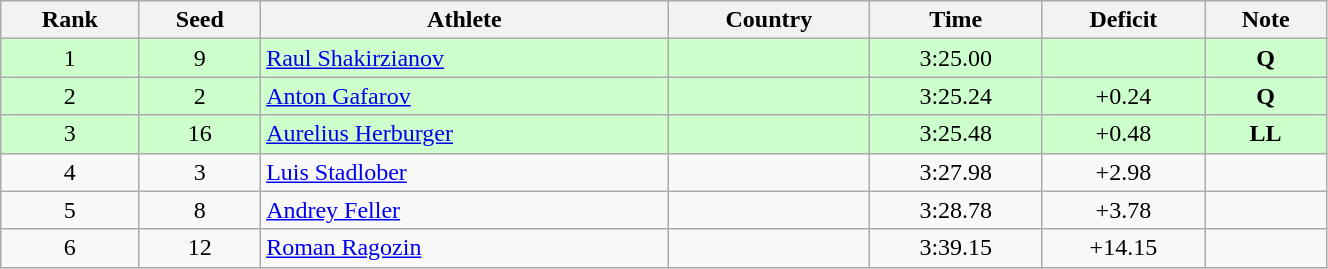<table class="wikitable sortable" style="text-align:center" width=70%>
<tr>
<th>Rank</th>
<th>Seed</th>
<th>Athlete</th>
<th>Country</th>
<th>Time</th>
<th>Deficit</th>
<th>Note</th>
</tr>
<tr bgcolor=ccffcc>
<td>1</td>
<td>9</td>
<td align=left><a href='#'>Raul Shakirzianov</a></td>
<td align=left></td>
<td>3:25.00</td>
<td></td>
<td><strong>Q</strong></td>
</tr>
<tr bgcolor=ccffcc>
<td>2</td>
<td>2</td>
<td align=left><a href='#'>Anton Gafarov</a></td>
<td align=left></td>
<td>3:25.24</td>
<td>+0.24</td>
<td><strong>Q</strong></td>
</tr>
<tr bgcolor=ccffcc>
<td>3</td>
<td>16</td>
<td align=left><a href='#'>Aurelius Herburger</a></td>
<td align=left></td>
<td>3:25.48</td>
<td>+0.48</td>
<td><strong>LL</strong></td>
</tr>
<tr>
<td>4</td>
<td>3</td>
<td align=left><a href='#'>Luis Stadlober</a></td>
<td align=left></td>
<td>3:27.98</td>
<td>+2.98</td>
<td></td>
</tr>
<tr>
<td>5</td>
<td>8</td>
<td align=left><a href='#'>Andrey Feller</a></td>
<td align=left></td>
<td>3:28.78</td>
<td>+3.78</td>
<td></td>
</tr>
<tr>
<td>6</td>
<td>12</td>
<td align=left><a href='#'>Roman Ragozin</a></td>
<td align=left></td>
<td>3:39.15</td>
<td>+14.15</td>
<td></td>
</tr>
</table>
